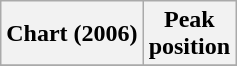<table class="wikitable plainrowheaders">
<tr>
<th scope="col">Chart (2006)</th>
<th scope="col">Peak<br>position</th>
</tr>
<tr>
</tr>
</table>
